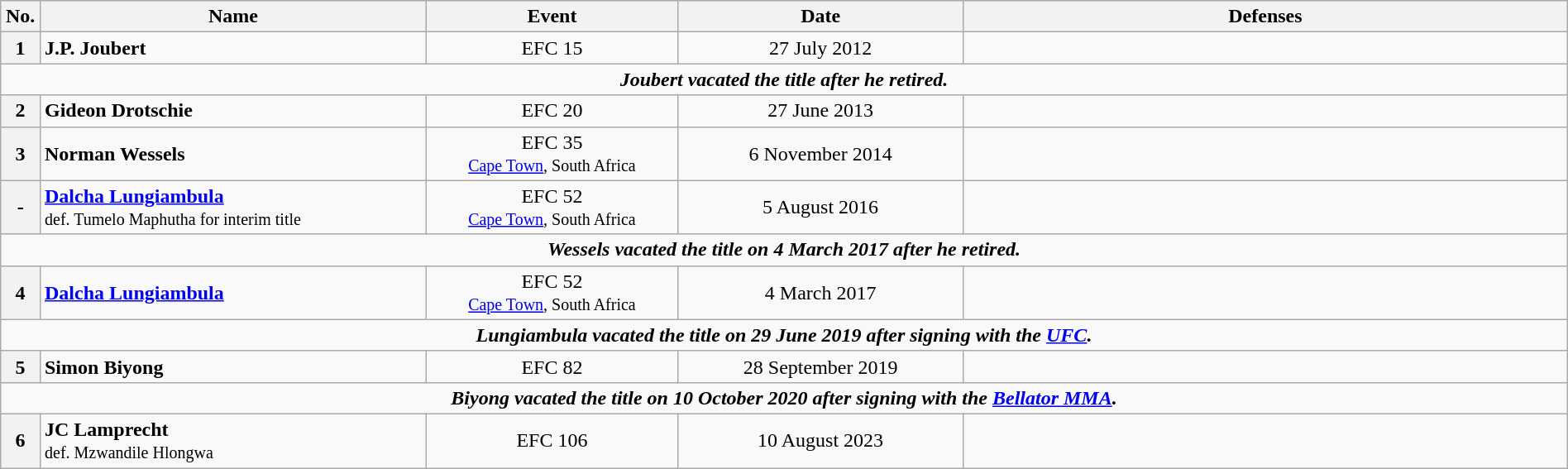<table class="wikitable" width=100%>
<tr>
<th width=1%>No.</th>
<th width=23%>Name</th>
<th width=15%>Event</th>
<th width=17%>Date</th>
<th width=36%>Defenses</th>
</tr>
<tr>
<th>1</th>
<td align=left> <strong>J.P. Joubert</strong> <br></td>
<td align=center>EFC 15<br></td>
<td align=center>27 July 2012</td>
<td></td>
</tr>
<tr>
<td align="center" colspan="6"><strong><em>Joubert vacated the title after he retired.</em></strong></td>
</tr>
<tr>
<th>2</th>
<td align=left> <strong>Gideon Drotschie</strong><br></td>
<td align=center>EFC 20<br></td>
<td align=center>27 June 2013</td>
<td></td>
</tr>
<tr>
<th>3</th>
<td align=left> <strong>Norman Wessels</strong></td>
<td align=center>EFC 35<br><small><a href='#'>Cape Town</a>, South Africa</small></td>
<td align="center">6 November 2014</td>
<td><br><br></td>
</tr>
<tr>
<th>-</th>
<td align=left> <strong><a href='#'>Dalcha Lungiambula</a></strong><br><small>def. Tumelo Maphutha for interim title</small></td>
<td align=center>EFC 52<br><small><a href='#'>Cape Town</a>, South Africa</small></td>
<td align="center">5 August 2016</td>
<td></td>
</tr>
<tr>
<td align="center" colspan="6"><strong><em>Wessels vacated the title on 4 March 2017 after he retired.</em></strong></td>
</tr>
<tr>
<th>4</th>
<td align=left> <strong><a href='#'>Dalcha Lungiambula</a></strong><br></td>
<td align=center>EFC 52<br><small><a href='#'>Cape Town</a>, South Africa</small></td>
<td align="center">4 March 2017</td>
<td><br><br>
</td>
</tr>
<tr>
<td align="center" colspan="6"><strong><em>Lungiambula vacated the title on 29 June 2019 after signing with the <a href='#'>UFC</a>.</em></strong></td>
</tr>
<tr>
<th>5</th>
<td align=left> <strong>Simon Biyong</strong><br></td>
<td align=center>EFC 82<br></td>
<td align=center>28 September 2019</td>
<td></td>
</tr>
<tr>
<td align="center" colspan="6"><strong><em>Biyong vacated the title on 10 October 2020 after signing with the <a href='#'>Bellator MMA</a>.</em></strong></td>
</tr>
<tr>
<th>6</th>
<td align=left> <strong>JC Lamprecht</strong> <br><small>def. Mzwandile Hlongwa</small></td>
<td align=center>EFC 106<br></td>
<td align=center>10 August 2023</td>
<td><br></td>
</tr>
</table>
